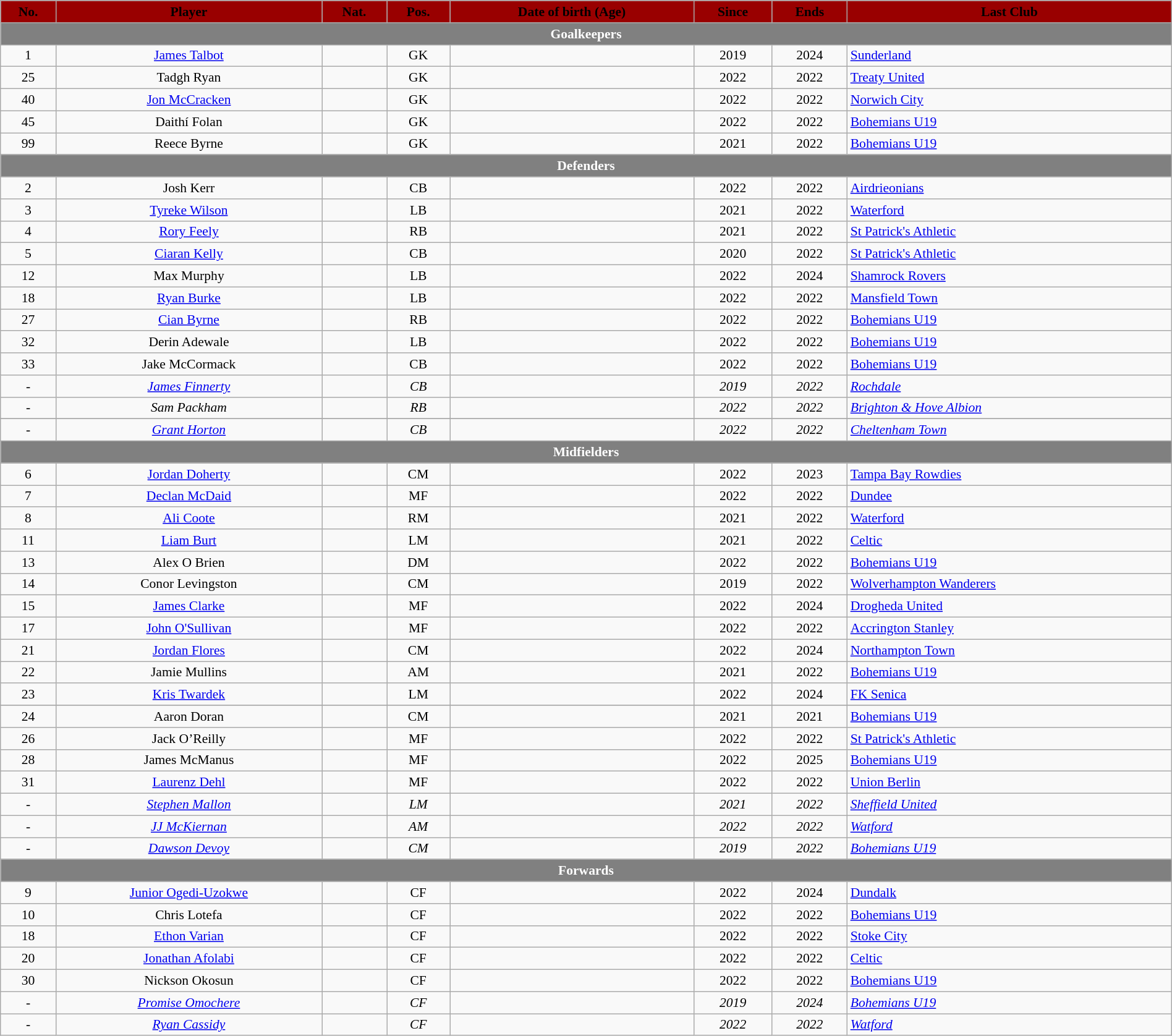<table class="wikitable" style="text-align: center; font-size:90%; width:100%;">
<tr>
<th style=background:#990000;color:#000000>No.</th>
<th style=background:#990000;color:#000000>Player</th>
<th style=background:#990000;color:#000000>Nat.</th>
<th style=background:#990000;color:#000000>Pos.</th>
<th style=background:#990000;color:#000000>Date of birth (Age)</th>
<th style=background:#990000;color:#000000>Since</th>
<th style=background:#990000;color:#000000>Ends</th>
<th style=background:#990000;color:#000000>Last Club</th>
</tr>
<tr>
<th colspan="10" style="background:gray; color:white; text-align:center;">Goalkeepers</th>
</tr>
<tr>
<td>1</td>
<td><a href='#'>James Talbot</a></td>
<td></td>
<td>GK</td>
<td></td>
<td>2019</td>
<td>2024</td>
<td align=left> <a href='#'>Sunderland</a></td>
</tr>
<tr>
<td>25</td>
<td>Tadgh Ryan</td>
<td></td>
<td>GK</td>
<td></td>
<td>2022</td>
<td>2022</td>
<td align=left> <a href='#'>Treaty United</a></td>
</tr>
<tr>
<td>40</td>
<td><a href='#'>Jon McCracken</a></td>
<td></td>
<td>GK</td>
<td></td>
<td>2022</td>
<td>2022</td>
<td align=left> <a href='#'>Norwich City</a></td>
</tr>
<tr>
<td>45</td>
<td>Daithí Folan</td>
<td></td>
<td>GK</td>
<td></td>
<td>2022</td>
<td>2022</td>
<td align=left> <a href='#'>Bohemians U19</a></td>
</tr>
<tr>
<td>99</td>
<td>Reece Byrne</td>
<td></td>
<td>GK</td>
<td></td>
<td>2021</td>
<td>2022</td>
<td align=left> <a href='#'>Bohemians U19</a></td>
</tr>
<tr>
<th colspan="10" style="background:gray; color:white; text-align:center;">Defenders</th>
</tr>
<tr>
<td>2</td>
<td>Josh Kerr</td>
<td></td>
<td>CB</td>
<td></td>
<td>2022</td>
<td>2022</td>
<td align=left> <a href='#'>Airdrieonians</a></td>
</tr>
<tr>
<td>3</td>
<td><a href='#'>Tyreke Wilson</a></td>
<td></td>
<td>LB</td>
<td></td>
<td>2021</td>
<td>2022</td>
<td align=left> <a href='#'>Waterford</a></td>
</tr>
<tr>
<td>4</td>
<td><a href='#'>Rory Feely</a></td>
<td></td>
<td>RB</td>
<td></td>
<td>2021</td>
<td>2022</td>
<td align=left> <a href='#'>St Patrick's Athletic</a></td>
</tr>
<tr>
<td>5</td>
<td><a href='#'>Ciaran Kelly</a></td>
<td></td>
<td>CB</td>
<td></td>
<td>2020</td>
<td>2022</td>
<td align=left><a href='#'>St Patrick's Athletic</a></td>
</tr>
<tr>
<td>12</td>
<td>Max Murphy</td>
<td></td>
<td>LB</td>
<td></td>
<td>2022</td>
<td>2024</td>
<td align=left> <a href='#'>Shamrock Rovers</a></td>
</tr>
<tr>
<td>18</td>
<td><a href='#'>Ryan Burke</a></td>
<td></td>
<td>LB</td>
<td></td>
<td>2022</td>
<td>2022</td>
<td align=left> <a href='#'>Mansfield Town</a></td>
</tr>
<tr>
<td>27</td>
<td><a href='#'>Cian Byrne</a></td>
<td></td>
<td>RB</td>
<td></td>
<td>2022</td>
<td>2022</td>
<td align=left> <a href='#'>Bohemians U19</a></td>
</tr>
<tr>
<td>32</td>
<td>Derin Adewale</td>
<td></td>
<td>LB</td>
<td></td>
<td>2022</td>
<td>2022</td>
<td align=left> <a href='#'>Bohemians U19</a></td>
</tr>
<tr>
<td>33</td>
<td>Jake McCormack</td>
<td></td>
<td>CB</td>
<td></td>
<td>2022</td>
<td>2022</td>
<td align=left> <a href='#'>Bohemians U19</a></td>
</tr>
<tr>
<td><em>-</em></td>
<td><em><a href='#'>James Finnerty</a></em></td>
<td></td>
<td><em>CB</em></td>
<td><em></em></td>
<td><em>2019</em></td>
<td><em>2022</em></td>
<td align=left> <em><a href='#'>Rochdale</a></em></td>
</tr>
<tr>
<td><em>-</em></td>
<td><em>Sam Packham</em></td>
<td></td>
<td><em>RB</em></td>
<td><em></em></td>
<td><em>2022</em></td>
<td><em>2022</em></td>
<td align=left> <em><a href='#'>Brighton & Hove Albion</a></em></td>
</tr>
<tr>
</tr>
<tr>
<td>-</td>
<td><em><a href='#'>Grant Horton</a></em></td>
<td></td>
<td><em>CB</em></td>
<td><em></em></td>
<td><em>2022</em></td>
<td><em>2022</em></td>
<td align=left> <em><a href='#'>Cheltenham Town</a></em></td>
</tr>
<tr>
<th colspan="10" style="background:gray; color:white; text-align:center;">Midfielders</th>
</tr>
<tr>
<td>6</td>
<td><a href='#'>Jordan Doherty</a></td>
<td></td>
<td>CM</td>
<td></td>
<td>2022</td>
<td>2023</td>
<td align=left> <a href='#'>Tampa Bay Rowdies</a></td>
</tr>
<tr>
<td>7</td>
<td><a href='#'>Declan McDaid</a></td>
<td></td>
<td>MF</td>
<td></td>
<td>2022</td>
<td>2022</td>
<td align=left> <a href='#'>Dundee</a></td>
</tr>
<tr>
<td>8</td>
<td><a href='#'>Ali Coote</a></td>
<td></td>
<td>RM</td>
<td></td>
<td>2021</td>
<td>2022</td>
<td align=left> <a href='#'>Waterford</a></td>
</tr>
<tr>
<td>11</td>
<td><a href='#'>Liam Burt</a></td>
<td></td>
<td>LM</td>
<td></td>
<td>2021</td>
<td>2022</td>
<td align=left> <a href='#'>Celtic</a></td>
</tr>
<tr>
<td>13</td>
<td>Alex O Brien</td>
<td></td>
<td>DM</td>
<td></td>
<td>2022</td>
<td>2022</td>
<td align=left> <a href='#'>Bohemians U19</a></td>
</tr>
<tr>
<td>14</td>
<td>Conor Levingston</td>
<td></td>
<td>CM</td>
<td></td>
<td>2019</td>
<td>2022</td>
<td align=left> <a href='#'>Wolverhampton Wanderers</a></td>
</tr>
<tr>
<td>15</td>
<td><a href='#'>James Clarke</a></td>
<td></td>
<td>MF</td>
<td></td>
<td>2022</td>
<td>2024</td>
<td align=left> <a href='#'>Drogheda United</a></td>
</tr>
<tr>
<td>17</td>
<td><a href='#'>John O'Sullivan</a></td>
<td></td>
<td>MF</td>
<td></td>
<td>2022</td>
<td>2022</td>
<td align=left> <a href='#'>Accrington Stanley</a></td>
</tr>
<tr>
<td>21</td>
<td><a href='#'>Jordan Flores</a></td>
<td></td>
<td>CM</td>
<td></td>
<td>2022</td>
<td>2024</td>
<td align=left> <a href='#'>Northampton Town</a></td>
</tr>
<tr>
<td>22</td>
<td>Jamie Mullins</td>
<td></td>
<td>AM</td>
<td></td>
<td>2021</td>
<td>2022</td>
<td align=left> <a href='#'>Bohemians U19</a></td>
</tr>
<tr>
<td>23</td>
<td><a href='#'>Kris Twardek</a></td>
<td></td>
<td>LM</td>
<td></td>
<td>2022</td>
<td>2024</td>
<td align=left> <a href='#'>FK Senica</a></td>
</tr>
<tr>
</tr>
<tr>
<td>24</td>
<td>Aaron Doran</td>
<td></td>
<td>CM</td>
<td></td>
<td>2021</td>
<td>2021</td>
<td align=left> <a href='#'>Bohemians U19</a></td>
</tr>
<tr>
<td>26</td>
<td>Jack O’Reilly</td>
<td></td>
<td>MF</td>
<td></td>
<td>2022</td>
<td>2022</td>
<td align=left> <a href='#'>St Patrick's Athletic</a></td>
</tr>
<tr>
<td>28</td>
<td>James McManus</td>
<td></td>
<td>MF</td>
<td></td>
<td>2022</td>
<td>2025</td>
<td align=left> <a href='#'>Bohemians U19</a></td>
</tr>
<tr>
<td>31</td>
<td><a href='#'>Laurenz Dehl</a></td>
<td></td>
<td>MF</td>
<td></td>
<td>2022</td>
<td>2022</td>
<td align=left> <a href='#'>Union Berlin</a></td>
</tr>
<tr>
<td>-</td>
<td><em><a href='#'>Stephen Mallon</a></em></td>
<td></td>
<td><em>LM</em></td>
<td><em></em></td>
<td><em>2021</em></td>
<td><em>2022</em></td>
<td align=left> <em><a href='#'>Sheffield United</a></em></td>
</tr>
<tr>
<td>-</td>
<td><em><a href='#'>JJ McKiernan</a></em></td>
<td></td>
<td><em>AM</em></td>
<td><em></em></td>
<td><em>2022</em></td>
<td><em>2022</em></td>
<td align=left> <em><a href='#'>Watford</a></em></td>
</tr>
<tr>
<td>-</td>
<td><em><a href='#'>Dawson Devoy</a></em></td>
<td></td>
<td><em>CM</em></td>
<td><em></em></td>
<td><em>2019</em></td>
<td><em>2022</em></td>
<td align=left> <em><a href='#'>Bohemians U19</a></em></td>
</tr>
<tr>
<th colspan="10" style="background:gray; color:white; text-align:center;">Forwards</th>
</tr>
<tr>
<td>9</td>
<td><a href='#'>Junior Ogedi-Uzokwe</a></td>
<td></td>
<td>CF</td>
<td></td>
<td>2022</td>
<td>2024</td>
<td align=left> <a href='#'>Dundalk</a></td>
</tr>
<tr>
<td>10</td>
<td>Chris Lotefa</td>
<td></td>
<td>CF</td>
<td></td>
<td>2022</td>
<td>2022</td>
<td align=left> <a href='#'>Bohemians U19</a></td>
</tr>
<tr>
<td>18</td>
<td><a href='#'>Ethon Varian</a></td>
<td></td>
<td>CF</td>
<td></td>
<td>2022</td>
<td>2022</td>
<td align=left> <a href='#'>Stoke City</a></td>
</tr>
<tr>
<td>20</td>
<td><a href='#'>Jonathan Afolabi</a></td>
<td></td>
<td>CF</td>
<td></td>
<td>2022</td>
<td>2022</td>
<td align=left> <a href='#'>Celtic</a></td>
</tr>
<tr>
<td>30</td>
<td>Nickson Okosun</td>
<td></td>
<td>CF</td>
<td></td>
<td>2022</td>
<td>2022</td>
<td align=left> <a href='#'>Bohemians U19</a></td>
</tr>
<tr>
<td>-</td>
<td><em><a href='#'>Promise Omochere</a></em></td>
<td></td>
<td><em> CF </em></td>
<td><em>  </em></td>
<td><em> 2019 </em></td>
<td><em> 2024 </em></td>
<td align=left> <em><a href='#'>Bohemians U19</a> </em></td>
</tr>
<tr>
<td>-</td>
<td><em><a href='#'>Ryan Cassidy</a></em></td>
<td></td>
<td><em>CF</em></td>
<td><em></em></td>
<td><em>2022</em></td>
<td><em>2022</em></td>
<td align=left> <em><a href='#'>Watford</a></em></td>
</tr>
</table>
